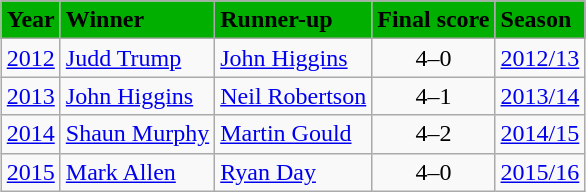<table class="wikitable" style="margin: auto">
<tr>
<th style="text-align: center; background-color: #00af00">Year</th>
<th style="text-align: left; background-color: #00af00">Winner</th>
<th style="text-align: left; background-color: #00af00">Runner-up</th>
<th style="text-align: left; background-color: #00af00">Final score</th>
<th style="text-align: left; background-color: #00af00">Season</th>
</tr>
<tr>
<td><a href='#'>2012</a></td>
<td> <a href='#'>Judd Trump</a></td>
<td> <a href='#'>John Higgins</a></td>
<td style="text-align: center">4–0</td>
<td><a href='#'>2012/13</a></td>
</tr>
<tr>
<td><a href='#'>2013</a></td>
<td> <a href='#'>John Higgins</a></td>
<td> <a href='#'>Neil Robertson</a></td>
<td style="text-align: center">4–1</td>
<td><a href='#'>2013/14</a></td>
</tr>
<tr>
<td><a href='#'>2014</a></td>
<td> <a href='#'>Shaun Murphy</a></td>
<td> <a href='#'>Martin Gould</a></td>
<td style="text-align: center">4–2</td>
<td><a href='#'>2014/15</a></td>
</tr>
<tr>
<td><a href='#'>2015</a></td>
<td> <a href='#'>Mark Allen</a></td>
<td> <a href='#'>Ryan Day</a></td>
<td style="text-align: center">4–0</td>
<td><a href='#'>2015/16</a></td>
</tr>
</table>
